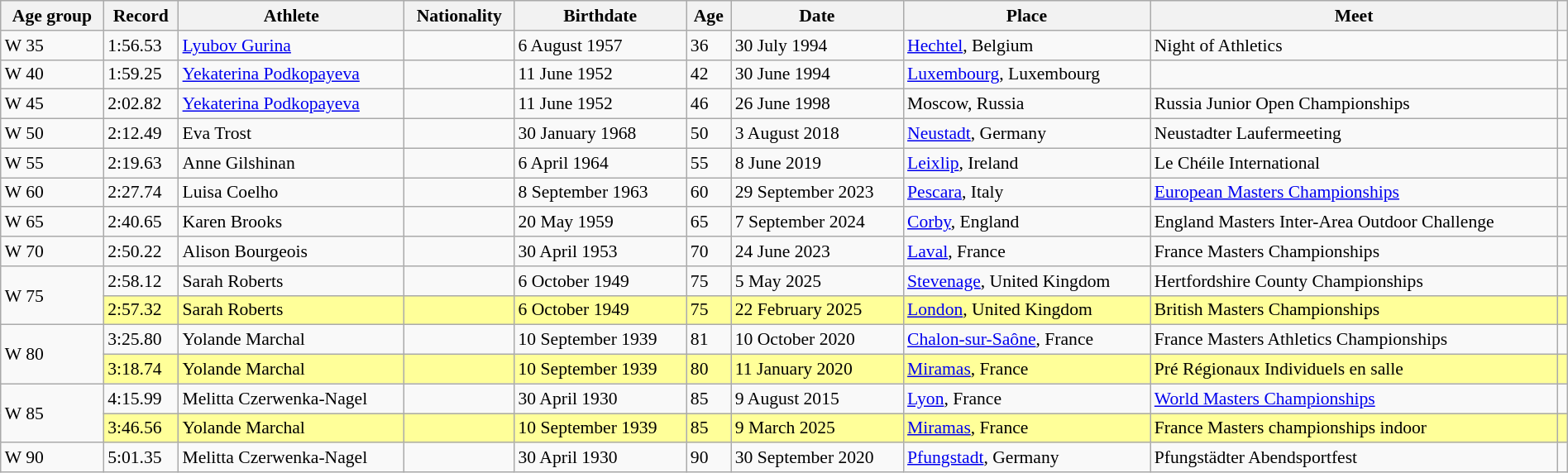<table class="wikitable" style="font-size:90%; width: 100%;">
<tr>
<th>Age group</th>
<th>Record</th>
<th>Athlete</th>
<th>Nationality</th>
<th>Birthdate</th>
<th>Age</th>
<th>Date</th>
<th>Place</th>
<th>Meet</th>
<th></th>
</tr>
<tr>
<td>W 35</td>
<td>1:56.53</td>
<td><a href='#'>Lyubov Gurina</a></td>
<td></td>
<td>6 August 1957</td>
<td>36</td>
<td>30 July 1994</td>
<td><a href='#'>Hechtel</a>, Belgium</td>
<td>Night of Athletics</td>
<td></td>
</tr>
<tr>
<td>W 40</td>
<td>1:59.25</td>
<td><a href='#'>Yekaterina Podkopayeva</a></td>
<td></td>
<td>11 June 1952</td>
<td>42</td>
<td>30 June 1994</td>
<td><a href='#'>Luxembourg</a>, Luxembourg</td>
<td></td>
<td></td>
</tr>
<tr>
<td>W 45</td>
<td>2:02.82</td>
<td><a href='#'>Yekaterina Podkopayeva</a></td>
<td></td>
<td>11 June 1952</td>
<td>46</td>
<td>26 June 1998</td>
<td>Moscow, Russia</td>
<td>Russia Junior Open Championships</td>
<td></td>
</tr>
<tr>
<td>W 50</td>
<td>2:12.49</td>
<td>Eva Trost</td>
<td></td>
<td>30 January 1968</td>
<td>50</td>
<td>3 August 2018</td>
<td><a href='#'>Neustadt</a>, Germany</td>
<td>Neustadter Laufermeeting</td>
<td></td>
</tr>
<tr>
<td>W 55</td>
<td>2:19.63</td>
<td>Anne Gilshinan</td>
<td></td>
<td>6 April 1964</td>
<td>55</td>
<td>8 June 2019</td>
<td><a href='#'>Leixlip</a>, Ireland</td>
<td>Le Chéile International</td>
<td></td>
</tr>
<tr>
<td>W 60</td>
<td>2:27.74</td>
<td>Luisa Coelho</td>
<td></td>
<td>8 September 1963</td>
<td>60</td>
<td>29 September 2023</td>
<td><a href='#'>Pescara</a>, Italy</td>
<td><a href='#'>European Masters Championships</a></td>
<td></td>
</tr>
<tr>
<td>W 65</td>
<td>2:40.65</td>
<td>Karen Brooks</td>
<td></td>
<td>20 May 1959</td>
<td>65</td>
<td>7 September 2024</td>
<td><a href='#'>Corby</a>, England</td>
<td>England Masters Inter-Area Outdoor Challenge</td>
<td></td>
</tr>
<tr>
<td>W 70</td>
<td>2:50.22</td>
<td>Alison Bourgeois</td>
<td></td>
<td>30 April 1953</td>
<td>70</td>
<td>24 June 2023</td>
<td><a href='#'>Laval</a>, France</td>
<td>France Masters Championships</td>
<td></td>
</tr>
<tr>
<td rowspan="2">W 75</td>
<td>2:58.12</td>
<td>Sarah Roberts</td>
<td></td>
<td>6 October 1949</td>
<td>75</td>
<td>5 May 2025</td>
<td><a href='#'>Stevenage</a>, United Kingdom</td>
<td>Hertfordshire County Championships</td>
<td></td>
</tr>
<tr style="background:#ff9;">
<td>2:57.32 </td>
<td>Sarah Roberts</td>
<td></td>
<td>6 October 1949</td>
<td>75</td>
<td>22 February 2025</td>
<td><a href='#'>London</a>, United Kingdom</td>
<td>British Masters Championships</td>
<td></td>
</tr>
<tr>
<td rowspan=2>W 80</td>
<td>3:25.80</td>
<td>Yolande Marchal</td>
<td></td>
<td>10 September 1939</td>
<td>81</td>
<td>10 October 2020</td>
<td><a href='#'>Chalon-sur-Saône</a>, France</td>
<td>France Masters Athletics Championships</td>
<td></td>
</tr>
<tr style="background:#ff9;">
<td>3:18.74 </td>
<td>Yolande Marchal</td>
<td></td>
<td>10 September 1939</td>
<td>80</td>
<td>11 January 2020</td>
<td><a href='#'>Miramas</a>, France</td>
<td>Pré Régionaux Individuels en salle</td>
<td></td>
</tr>
<tr>
<td rowspan=2>W 85</td>
<td>4:15.99</td>
<td>Melitta Czerwenka-Nagel</td>
<td></td>
<td>30 April 1930</td>
<td>85</td>
<td>9 August 2015</td>
<td><a href='#'>Lyon</a>, France</td>
<td><a href='#'>World Masters Championships</a></td>
<td></td>
</tr>
<tr style="background:#ff9;">
<td>3:46.56 </td>
<td>Yolande Marchal</td>
<td></td>
<td>10 September 1939</td>
<td>85</td>
<td>9 March 2025</td>
<td><a href='#'>Miramas</a>, France</td>
<td>France Masters championships indoor</td>
<td></td>
</tr>
<tr>
<td>W 90</td>
<td>5:01.35</td>
<td>Melitta Czerwenka-Nagel</td>
<td></td>
<td>30 April 1930</td>
<td>90</td>
<td>30 September 2020</td>
<td><a href='#'>Pfungstadt</a>, Germany</td>
<td>Pfungstädter Abendsportfest</td>
<td></td>
</tr>
</table>
